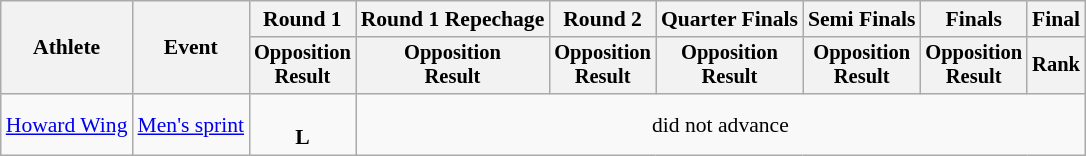<table class="wikitable" style="font-size:90%">
<tr>
<th rowspan="2">Athlete</th>
<th rowspan="2">Event</th>
<th>Round 1</th>
<th>Round 1 Repechage</th>
<th>Round 2</th>
<th>Quarter Finals</th>
<th>Semi Finals</th>
<th>Finals</th>
<th>Final</th>
</tr>
<tr style="font-size:95%">
<th>Opposition<br>Result</th>
<th>Opposition<br>Result</th>
<th>Opposition<br>Result</th>
<th>Opposition<br>Result</th>
<th>Opposition<br>Result</th>
<th>Opposition<br>Result</th>
<th>Rank</th>
</tr>
<tr align=center>
<td align=left><a href='#'>Howard Wing</a></td>
<td align=left><a href='#'>Men's sprint</a></td>
<td><br><strong>L</strong></td>
<td colspan=6>did not advance</td>
</tr>
</table>
